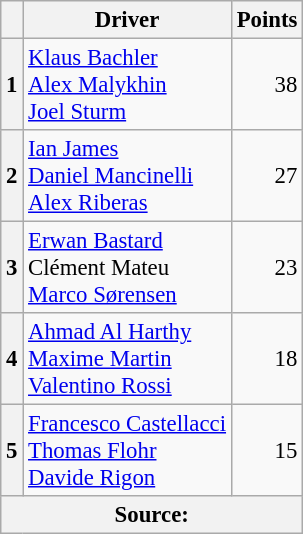<table class="wikitable" style="font-size:95%;">
<tr>
<th></th>
<th>Driver</th>
<th>Points</th>
</tr>
<tr>
<th>1</th>
<td> <a href='#'>Klaus Bachler</a><br> <a href='#'>Alex Malykhin</a><br> <a href='#'>Joel Sturm</a></td>
<td align="right">38</td>
</tr>
<tr>
<th>2</th>
<td> <a href='#'>Ian James</a><br> <a href='#'>Daniel Mancinelli</a><br> <a href='#'>Alex Riberas</a></td>
<td align="right">27</td>
</tr>
<tr>
<th>3</th>
<td> <a href='#'>Erwan Bastard</a><br> Clément Mateu<br> <a href='#'>Marco Sørensen</a></td>
<td align="right">23</td>
</tr>
<tr>
<th>4</th>
<td> <a href='#'>Ahmad Al Harthy</a><br> <a href='#'>Maxime Martin</a><br> <a href='#'>Valentino Rossi</a></td>
<td align="right">18</td>
</tr>
<tr>
<th>5</th>
<td> <a href='#'>Francesco Castellacci</a><br> <a href='#'>Thomas Flohr</a><br> <a href='#'>Davide Rigon</a></td>
<td align="right">15</td>
</tr>
<tr>
<th colspan="3">Source:</th>
</tr>
</table>
